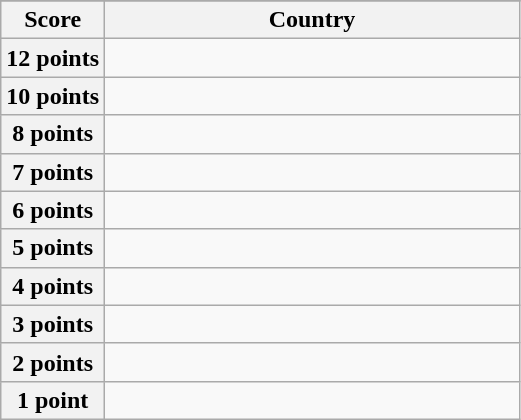<table class="wikitable">
<tr>
</tr>
<tr>
<th scope="col" width="20%">Score</th>
<th scope="col">Country</th>
</tr>
<tr>
<th scope="row">12 points</th>
<td></td>
</tr>
<tr>
<th scope="row">10 points</th>
<td></td>
</tr>
<tr>
<th scope="row">8 points</th>
<td></td>
</tr>
<tr>
<th scope="row">7 points</th>
<td></td>
</tr>
<tr>
<th scope="row">6 points</th>
<td></td>
</tr>
<tr>
<th scope="row">5 points</th>
<td></td>
</tr>
<tr>
<th scope="row">4 points</th>
<td></td>
</tr>
<tr>
<th scope="row">3 points</th>
<td></td>
</tr>
<tr>
<th scope="row">2 points</th>
<td></td>
</tr>
<tr>
<th scope="row">1 point</th>
<td></td>
</tr>
</table>
